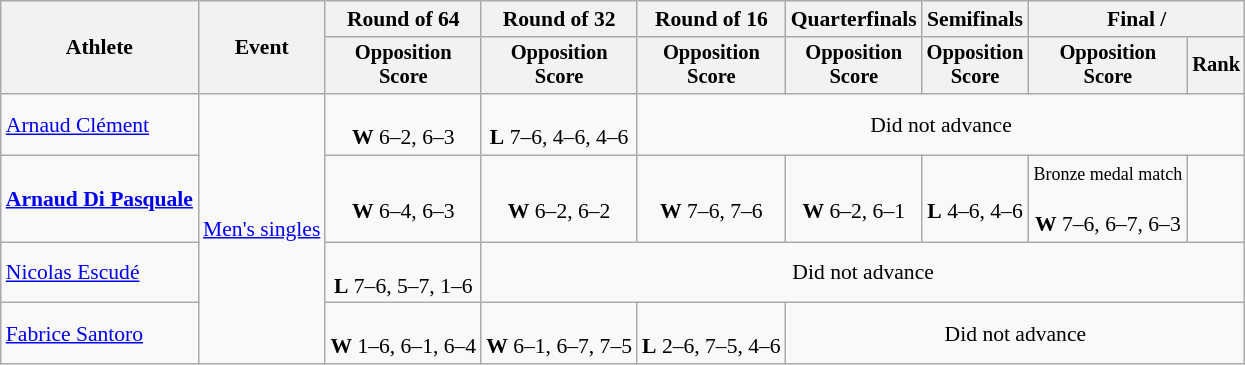<table class=wikitable style="font-size:90%">
<tr>
<th rowspan="2">Athlete</th>
<th rowspan="2">Event</th>
<th>Round of 64</th>
<th>Round of 32</th>
<th>Round of 16</th>
<th>Quarterfinals</th>
<th>Semifinals</th>
<th colspan=2>Final / </th>
</tr>
<tr style="font-size:95%">
<th>Opposition<br>Score</th>
<th>Opposition<br>Score</th>
<th>Opposition<br>Score</th>
<th>Opposition<br>Score</th>
<th>Opposition<br>Score</th>
<th>Opposition<br>Score</th>
<th>Rank</th>
</tr>
<tr>
<td align=left><a href='#'>Arnaud Clément</a></td>
<td align=left rowspan="4"><a href='#'>Men's singles</a></td>
<td align=center><br><strong>W</strong> 6–2, 6–3</td>
<td align=center><br><strong>L</strong> 7–6, 4–6, 4–6</td>
<td align=center colspan=5>Did not advance</td>
</tr>
<tr>
<td align=left><strong><a href='#'>Arnaud Di Pasquale</a></strong></td>
<td align=center><br><strong>W</strong> 6–4, 6–3</td>
<td align=center><br><strong>W</strong> 6–2, 6–2</td>
<td align=center><br><strong>W</strong> 7–6, 7–6</td>
<td align=center><br><strong>W</strong> 6–2, 6–1</td>
<td align=center><br><strong>L</strong> 4–6, 4–6</td>
<td align=center><small>Bronze medal match</small><br><br><strong>W</strong> 7–6, 6–7, 6–3</td>
<td align=center></td>
</tr>
<tr>
<td align=left><a href='#'>Nicolas Escudé</a></td>
<td align=center><br><strong>L</strong> 7–6, 5–7, 1–6</td>
<td align=center colspan="6">Did not advance</td>
</tr>
<tr>
<td align=left><a href='#'>Fabrice Santoro</a></td>
<td align=center><br><strong>W</strong> 1–6, 6–1, 6–4</td>
<td align=center><br><strong>W</strong> 6–1, 6–7, 7–5</td>
<td align=center><br><strong>L</strong> 2–6, 7–5, 4–6</td>
<td align=center colspan="4">Did not advance</td>
</tr>
</table>
